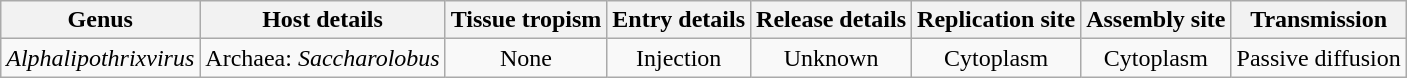<table class="wikitable sortable" style="text-align:center">
<tr>
<th>Genus</th>
<th>Host details</th>
<th>Tissue tropism</th>
<th>Entry details</th>
<th>Release details</th>
<th>Replication site</th>
<th>Assembly site</th>
<th>Transmission</th>
</tr>
<tr>
<td><em>Alphalipothrixvirus</em></td>
<td>Archaea: <em>Saccharolobus</em></td>
<td>None</td>
<td>Injection</td>
<td>Unknown</td>
<td>Cytoplasm</td>
<td>Cytoplasm</td>
<td>Passive diffusion</td>
</tr>
</table>
